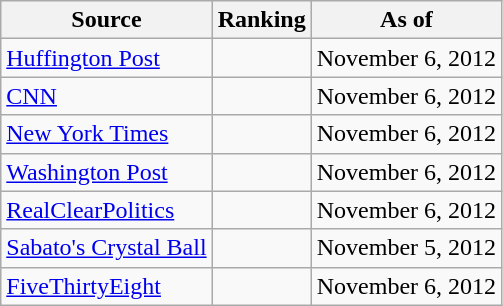<table class="wikitable" style="text-align:center">
<tr>
<th>Source</th>
<th>Ranking</th>
<th>As of</th>
</tr>
<tr>
<td align="left"><a href='#'>Huffington Post</a></td>
<td></td>
<td>November 6, 2012</td>
</tr>
<tr>
<td align="left"><a href='#'>CNN</a></td>
<td></td>
<td>November 6, 2012</td>
</tr>
<tr>
<td align=left><a href='#'>New York Times</a></td>
<td></td>
<td>November 6, 2012</td>
</tr>
<tr>
<td align="left"><a href='#'>Washington Post</a></td>
<td></td>
<td>November 6, 2012</td>
</tr>
<tr>
<td align="left"><a href='#'>RealClearPolitics</a></td>
<td></td>
<td>November 6, 2012</td>
</tr>
<tr>
<td align="left"><a href='#'>Sabato's Crystal Ball</a></td>
<td></td>
<td>November 5, 2012</td>
</tr>
<tr>
<td align="left"><a href='#'>FiveThirtyEight</a></td>
<td></td>
<td>November 6, 2012</td>
</tr>
</table>
